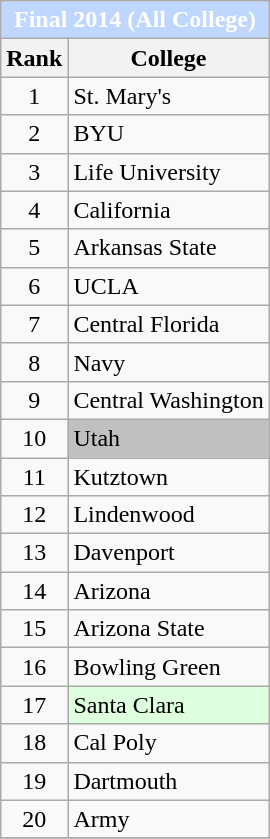<table class="wikitable sortable collapsible collapsed">
<tr>
<th colspan=2 style="background:#BFD7FF;color:white">Final 2014 (All College)</th>
</tr>
<tr>
<th>Rank</th>
<th>College</th>
</tr>
<tr>
<td align="center ">1</td>
<td>St. Mary's</td>
</tr>
<tr>
<td align="center ">2</td>
<td>BYU</td>
</tr>
<tr>
<td align="center ">3</td>
<td>Life University</td>
</tr>
<tr>
<td align="center ">4</td>
<td>California</td>
</tr>
<tr>
<td align="center ">5</td>
<td>Arkansas State</td>
</tr>
<tr>
<td align="center ">6</td>
<td>UCLA</td>
</tr>
<tr>
<td align="center ">7</td>
<td>Central Florida</td>
</tr>
<tr>
<td align="center ">8</td>
<td>Navy</td>
</tr>
<tr>
<td align="center ">9</td>
<td>Central Washington</td>
</tr>
<tr>
<td align="center ">10</td>
<td style="background:silver">Utah</td>
</tr>
<tr>
<td align="center ">11</td>
<td>Kutztown</td>
</tr>
<tr>
<td align="center ">12</td>
<td>Lindenwood</td>
</tr>
<tr>
<td align="center ">13</td>
<td>Davenport</td>
</tr>
<tr>
<td align="center ">14</td>
<td>Arizona</td>
</tr>
<tr>
<td align="center ">15</td>
<td>Arizona State</td>
</tr>
<tr>
<td align="center ">16</td>
<td>Bowling Green</td>
</tr>
<tr>
<td align="center ">17</td>
<td style="background:#dfd;">Santa Clara</td>
</tr>
<tr>
<td align="center ">18</td>
<td>Cal Poly</td>
</tr>
<tr>
<td align="center ">19</td>
<td>Dartmouth</td>
</tr>
<tr>
<td align="center ">20</td>
<td>Army</td>
</tr>
<tr>
</tr>
</table>
